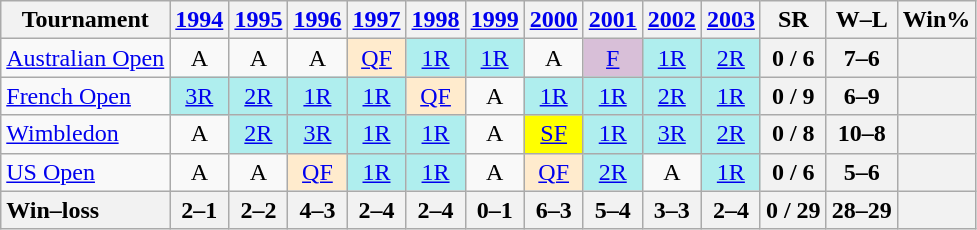<table class=wikitable style=text-align:center>
<tr>
<th>Tournament</th>
<th><a href='#'>1994</a></th>
<th><a href='#'>1995</a></th>
<th><a href='#'>1996</a></th>
<th><a href='#'>1997</a></th>
<th><a href='#'>1998</a></th>
<th><a href='#'>1999</a></th>
<th><a href='#'>2000</a></th>
<th><a href='#'>2001</a></th>
<th><a href='#'>2002</a></th>
<th><a href='#'>2003</a></th>
<th>SR</th>
<th>W–L</th>
<th>Win%</th>
</tr>
<tr>
<td align=left><a href='#'>Australian Open</a></td>
<td>A</td>
<td>A</td>
<td>A</td>
<td bgcolor=ffebcd><a href='#'>QF</a></td>
<td bgcolor=afeeee><a href='#'>1R</a></td>
<td bgcolor=afeeee><a href='#'>1R</a></td>
<td>A</td>
<td bgcolor=D8BFD8><a href='#'>F</a></td>
<td bgcolor=afeeee><a href='#'>1R</a></td>
<td bgcolor=afeeee><a href='#'>2R</a></td>
<th>0 / 6</th>
<th>7–6</th>
<th></th>
</tr>
<tr>
<td align=left><a href='#'>French Open</a></td>
<td bgcolor=afeeee><a href='#'>3R</a></td>
<td bgcolor=afeeee><a href='#'>2R</a></td>
<td bgcolor=afeeee><a href='#'>1R</a></td>
<td bgcolor=afeeee><a href='#'>1R</a></td>
<td bgcolor=ffebcd><a href='#'>QF</a></td>
<td>A</td>
<td bgcolor=afeeee><a href='#'>1R</a></td>
<td bgcolor=afeeee><a href='#'>1R</a></td>
<td bgcolor=afeeee><a href='#'>2R</a></td>
<td bgcolor=afeeee><a href='#'>1R</a></td>
<th>0 / 9</th>
<th>6–9</th>
<th></th>
</tr>
<tr>
<td align=left><a href='#'>Wimbledon</a></td>
<td>A</td>
<td bgcolor=afeeee><a href='#'>2R</a></td>
<td bgcolor=afeeee><a href='#'>3R</a></td>
<td bgcolor=afeeee><a href='#'>1R</a></td>
<td bgcolor=afeeee><a href='#'>1R</a></td>
<td>A</td>
<td bgcolor=yellow><a href='#'>SF</a></td>
<td bgcolor=afeeee><a href='#'>1R</a></td>
<td bgcolor=afeeee><a href='#'>3R</a></td>
<td bgcolor=afeeee><a href='#'>2R</a></td>
<th>0 / 8</th>
<th>10–8</th>
<th></th>
</tr>
<tr>
<td align=left><a href='#'>US Open</a></td>
<td>A</td>
<td>A</td>
<td bgcolor=ffebcd><a href='#'>QF</a></td>
<td bgcolor=afeeee><a href='#'>1R</a></td>
<td bgcolor=afeeee><a href='#'>1R</a></td>
<td>A</td>
<td bgcolor=ffebcd><a href='#'>QF</a></td>
<td bgcolor=afeeee><a href='#'>2R</a></td>
<td>A</td>
<td bgcolor=afeeee><a href='#'>1R</a></td>
<th>0 / 6</th>
<th>5–6</th>
<th></th>
</tr>
<tr>
<th style=text-align:left><strong>Win–loss</strong></th>
<th>2–1</th>
<th>2–2</th>
<th>4–3</th>
<th>2–4</th>
<th>2–4</th>
<th>0–1</th>
<th>6–3</th>
<th>5–4</th>
<th>3–3</th>
<th>2–4</th>
<th>0 / 29</th>
<th>28–29</th>
<th></th>
</tr>
</table>
